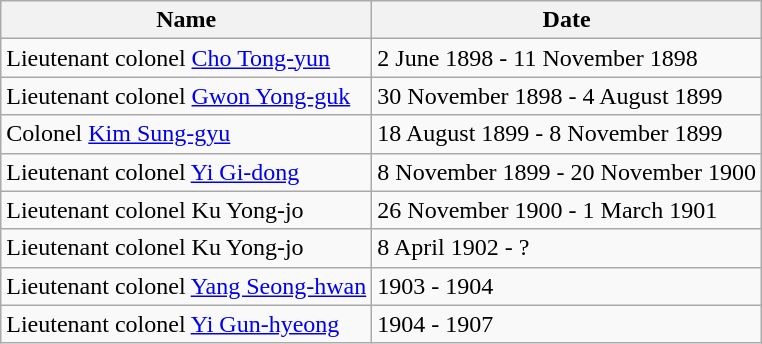<table class="wikitable">
<tr>
<th>Name</th>
<th>Date</th>
</tr>
<tr>
<td>Lieutenant colonel <a href='#'>Cho Tong-yun</a></td>
<td>2 June 1898 - 11 November 1898</td>
</tr>
<tr>
<td>Lieutenant colonel <a href='#'>Gwon Yong-guk</a></td>
<td>30 November 1898 - 4 August 1899</td>
</tr>
<tr>
<td>Colonel <a href='#'>Kim Sung-gyu</a></td>
<td>18 August 1899 - 8 November 1899</td>
</tr>
<tr>
<td>Lieutenant colonel <a href='#'>Yi Gi-dong</a></td>
<td>8 November 1899 - 20 November 1900</td>
</tr>
<tr>
<td>Lieutenant colonel Ku Yong-jo</td>
<td>26 November 1900 - 1 March 1901</td>
</tr>
<tr>
<td>Lieutenant colonel Ku Yong-jo</td>
<td>8 April 1902 - ?</td>
</tr>
<tr>
<td>Lieutenant colonel <a href='#'>Yang Seong-hwan</a></td>
<td>1903 - 1904</td>
</tr>
<tr>
<td>Lieutenant colonel <a href='#'>Yi Gun-hyeong</a></td>
<td>1904 - 1907</td>
</tr>
</table>
